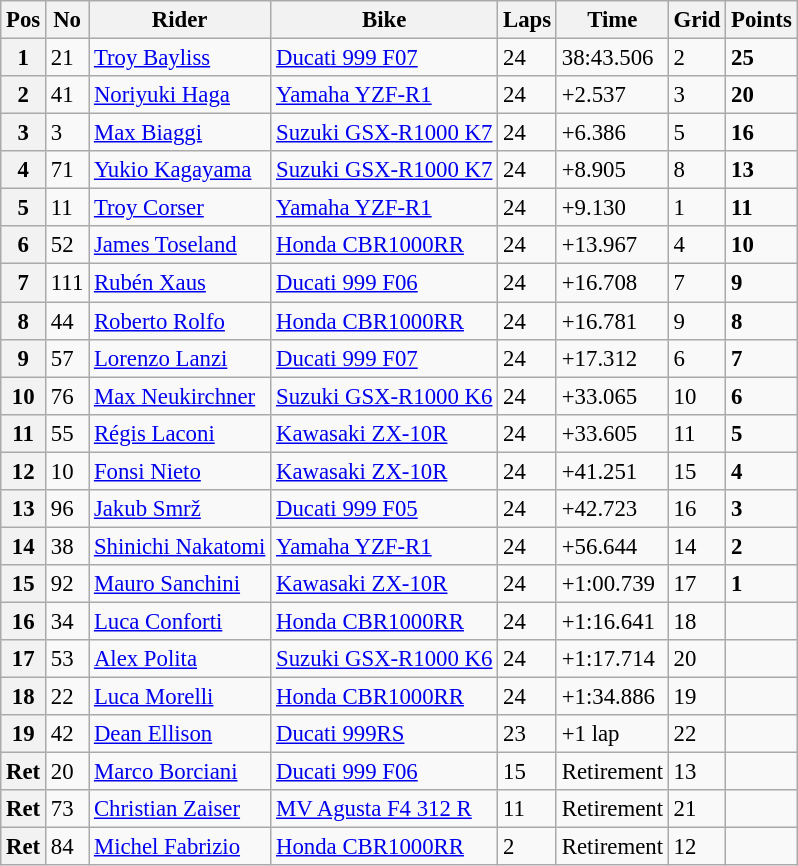<table class="wikitable" style="font-size: 95%;">
<tr>
<th>Pos</th>
<th>No</th>
<th>Rider</th>
<th>Bike</th>
<th>Laps</th>
<th>Time</th>
<th>Grid</th>
<th>Points</th>
</tr>
<tr>
<th>1</th>
<td>21</td>
<td> <a href='#'>Troy Bayliss</a></td>
<td><a href='#'>Ducati 999 F07</a></td>
<td>24</td>
<td>38:43.506</td>
<td>2</td>
<td><strong>25</strong></td>
</tr>
<tr>
<th>2</th>
<td>41</td>
<td> <a href='#'>Noriyuki Haga</a></td>
<td><a href='#'>Yamaha YZF-R1</a></td>
<td>24</td>
<td>+2.537</td>
<td>3</td>
<td><strong>20</strong></td>
</tr>
<tr>
<th>3</th>
<td>3</td>
<td> <a href='#'>Max Biaggi</a></td>
<td><a href='#'>Suzuki GSX-R1000 K7</a></td>
<td>24</td>
<td>+6.386</td>
<td>5</td>
<td><strong>16</strong></td>
</tr>
<tr>
<th>4</th>
<td>71</td>
<td> <a href='#'>Yukio Kagayama</a></td>
<td><a href='#'>Suzuki GSX-R1000 K7</a></td>
<td>24</td>
<td>+8.905</td>
<td>8</td>
<td><strong>13</strong></td>
</tr>
<tr>
<th>5</th>
<td>11</td>
<td> <a href='#'>Troy Corser</a></td>
<td><a href='#'>Yamaha YZF-R1</a></td>
<td>24</td>
<td>+9.130</td>
<td>1</td>
<td><strong>11</strong></td>
</tr>
<tr>
<th>6</th>
<td>52</td>
<td> <a href='#'>James Toseland</a></td>
<td><a href='#'>Honda CBR1000RR</a></td>
<td>24</td>
<td>+13.967</td>
<td>4</td>
<td><strong>10</strong></td>
</tr>
<tr>
<th>7</th>
<td>111</td>
<td> <a href='#'>Rubén Xaus</a></td>
<td><a href='#'>Ducati 999 F06</a></td>
<td>24</td>
<td>+16.708</td>
<td>7</td>
<td><strong>9</strong></td>
</tr>
<tr>
<th>8</th>
<td>44</td>
<td> <a href='#'>Roberto Rolfo</a></td>
<td><a href='#'>Honda CBR1000RR</a></td>
<td>24</td>
<td>+16.781</td>
<td>9</td>
<td><strong>8</strong></td>
</tr>
<tr>
<th>9</th>
<td>57</td>
<td> <a href='#'>Lorenzo Lanzi</a></td>
<td><a href='#'>Ducati 999 F07</a></td>
<td>24</td>
<td>+17.312</td>
<td>6</td>
<td><strong>7</strong></td>
</tr>
<tr>
<th>10</th>
<td>76</td>
<td> <a href='#'>Max Neukirchner</a></td>
<td><a href='#'>Suzuki GSX-R1000 K6</a></td>
<td>24</td>
<td>+33.065</td>
<td>10</td>
<td><strong>6</strong></td>
</tr>
<tr>
<th>11</th>
<td>55</td>
<td> <a href='#'>Régis Laconi</a></td>
<td><a href='#'>Kawasaki ZX-10R</a></td>
<td>24</td>
<td>+33.605</td>
<td>11</td>
<td><strong>5</strong></td>
</tr>
<tr>
<th>12</th>
<td>10</td>
<td> <a href='#'>Fonsi Nieto</a></td>
<td><a href='#'>Kawasaki ZX-10R</a></td>
<td>24</td>
<td>+41.251</td>
<td>15</td>
<td><strong>4</strong></td>
</tr>
<tr>
<th>13</th>
<td>96</td>
<td> <a href='#'>Jakub Smrž</a></td>
<td><a href='#'>Ducati 999 F05</a></td>
<td>24</td>
<td>+42.723</td>
<td>16</td>
<td><strong>3</strong></td>
</tr>
<tr>
<th>14</th>
<td>38</td>
<td> <a href='#'>Shinichi Nakatomi</a></td>
<td><a href='#'>Yamaha YZF-R1</a></td>
<td>24</td>
<td>+56.644</td>
<td>14</td>
<td><strong>2</strong></td>
</tr>
<tr>
<th>15</th>
<td>92</td>
<td> <a href='#'>Mauro Sanchini</a></td>
<td><a href='#'>Kawasaki ZX-10R</a></td>
<td>24</td>
<td>+1:00.739</td>
<td>17</td>
<td><strong>1</strong></td>
</tr>
<tr>
<th>16</th>
<td>34</td>
<td> <a href='#'>Luca Conforti</a></td>
<td><a href='#'>Honda CBR1000RR</a></td>
<td>24</td>
<td>+1:16.641</td>
<td>18</td>
<td></td>
</tr>
<tr>
<th>17</th>
<td>53</td>
<td> <a href='#'>Alex Polita</a></td>
<td><a href='#'>Suzuki GSX-R1000 K6</a></td>
<td>24</td>
<td>+1:17.714</td>
<td>20</td>
<td></td>
</tr>
<tr>
<th>18</th>
<td>22</td>
<td> <a href='#'>Luca Morelli</a></td>
<td><a href='#'>Honda CBR1000RR</a></td>
<td>24</td>
<td>+1:34.886</td>
<td>19</td>
<td></td>
</tr>
<tr>
<th>19</th>
<td>42</td>
<td> <a href='#'>Dean Ellison</a></td>
<td><a href='#'>Ducati 999RS</a></td>
<td>23</td>
<td>+1 lap</td>
<td>22</td>
<td></td>
</tr>
<tr>
<th>Ret</th>
<td>20</td>
<td> <a href='#'>Marco Borciani</a></td>
<td><a href='#'>Ducati 999 F06</a></td>
<td>15</td>
<td>Retirement</td>
<td>13</td>
<td></td>
</tr>
<tr>
<th>Ret</th>
<td>73</td>
<td> <a href='#'>Christian Zaiser</a></td>
<td><a href='#'>MV Agusta F4 312 R</a></td>
<td>11</td>
<td>Retirement</td>
<td>21</td>
<td></td>
</tr>
<tr>
<th>Ret</th>
<td>84</td>
<td> <a href='#'>Michel Fabrizio</a></td>
<td><a href='#'>Honda CBR1000RR</a></td>
<td>2</td>
<td>Retirement</td>
<td>12</td>
<td></td>
</tr>
</table>
